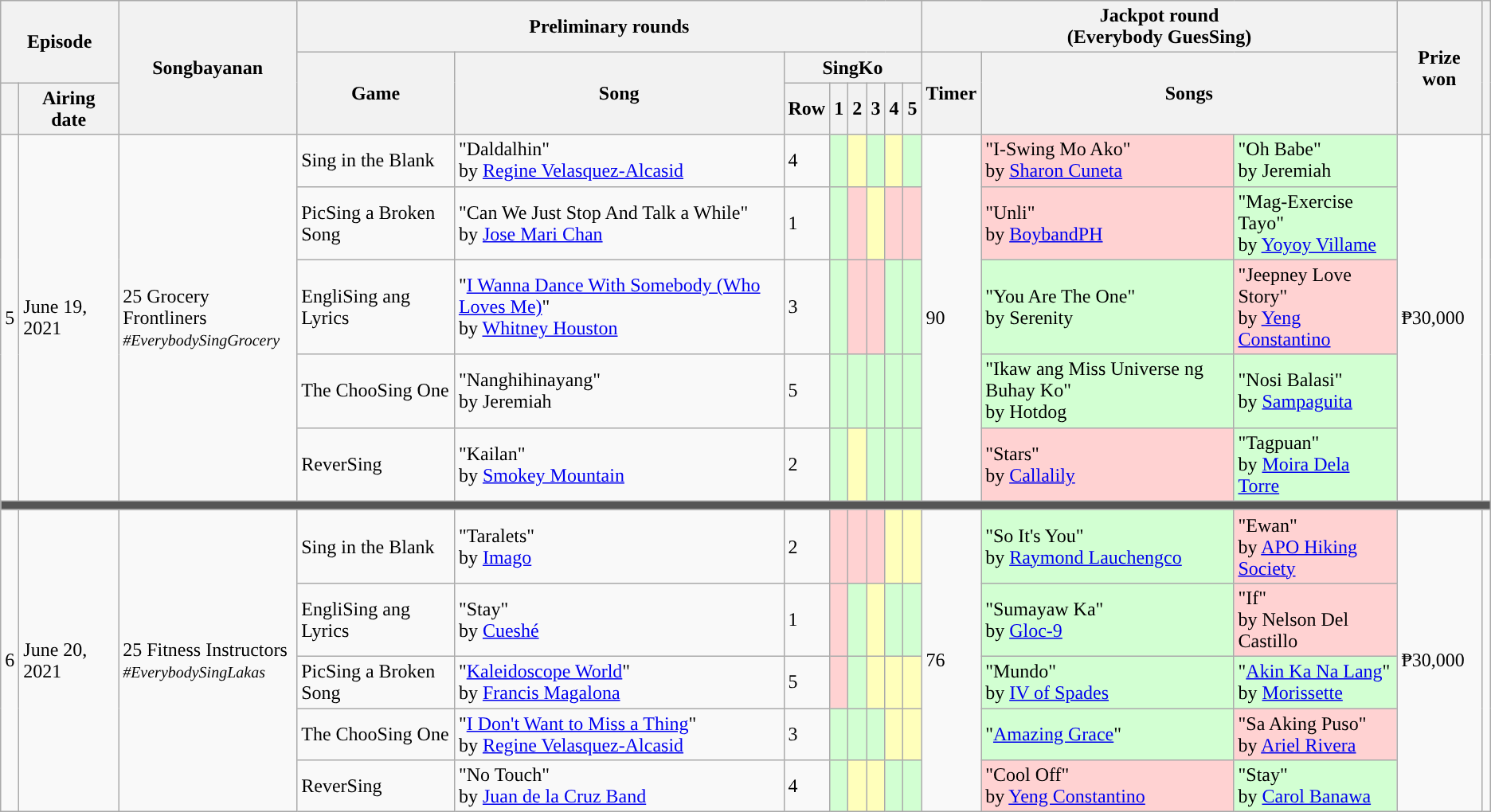<table class="wikitable plainrowheaders mw-collapsible ">
<tr>
<th colspan="2" rowspan="2">Episode</th>
<th rowspan="3">Songbayanan</th>
<th colspan="8">Preliminary rounds</th>
<th colspan="3">Jackpot round<br>(Everybody GuesSing)</th>
<th rowspan="3">Prize won</th>
<th rowspan="3"></th>
</tr>
<tr>
<th rowspan="2">Game</th>
<th rowspan="2">Song</th>
<th colspan="6">SingKo</th>
<th rowspan="2">Timer</th>
<th colspan="2" rowspan="2">Songs</th>
</tr>
<tr>
<th></th>
<th>Airing date</th>
<th>Row</th>
<th>1</th>
<th>2</th>
<th>3</th>
<th>4</th>
<th>5</th>
</tr>
<tr>
<td rowspan="5">5</td>
<td rowspan="5">June 19, 2021</td>
<td rowspan="5">25 Grocery Frontliners<br><em><small>#EverybodySingGrocery</small></em></td>
<td>Sing in the Blank</td>
<td>"Daldalhin"<br>by <a href='#'>Regine Velasquez-Alcasid</a></td>
<td>4</td>
<td style="background:#D2FFD2"></td>
<td style="background:#FFB"></td>
<td style="background:#D2FFD2"></td>
<td style="background:#FFB"></td>
<td style="background:#D2FFD2"></td>
<td rowspan="5">90 </td>
<td style="background:#FFD2D2">"I-Swing Mo Ako"<br>by <a href='#'>Sharon Cuneta</a></td>
<td style="background:#D2FFD2">"Oh Babe"<br>by Jeremiah</td>
<td rowspan="5">₱30,000</td>
<td rowspan="5"><br><br></td>
</tr>
<tr>
<td>PicSing a Broken Song</td>
<td>"Can We Just Stop And Talk a While"<br>by <a href='#'>Jose Mari Chan</a></td>
<td>1</td>
<td style="background:#D2FFD2"></td>
<td style="background:#FFD2D2"></td>
<td style="background:#FFB"></td>
<td style="background:#FFD2D2"></td>
<td style="background:#FFD2D2"></td>
<td style="background:#FFD2D2">"Unli"<br>by <a href='#'>BoybandPH</a></td>
<td style="background:#D2FFD2">"Mag-Exercise Tayo"<br>by <a href='#'>Yoyoy Villame</a></td>
</tr>
<tr>
<td>EngliSing ang Lyrics</td>
<td>"<a href='#'>I Wanna Dance With Somebody (Who Loves Me)</a>"<br>by <a href='#'>Whitney Houston</a></td>
<td>3</td>
<td style="background:#D2FFD2"></td>
<td style="background:#FFD2D2"></td>
<td style="background:#FFD2D2"></td>
<td style="background:#D2FFD2"></td>
<td style="background:#D2FFD2"></td>
<td style="background:#D2FFD2">"You Are The One"<br>by Serenity</td>
<td style="background:#FFD2D2">"Jeepney Love Story"<br>by <a href='#'>Yeng Constantino</a></td>
</tr>
<tr>
<td>The ChooSing One</td>
<td>"Nanghihinayang"<br>by Jeremiah</td>
<td>5</td>
<td style="background:#D2FFD2"></td>
<td style="background:#D2FFD2"></td>
<td style="background:#D2FFD2"></td>
<td style="background:#D2FFD2"></td>
<td style="background:#D2FFD2"></td>
<td style="background:#D2FFD2">"Ikaw ang Miss Universe ng Buhay Ko"<br>by Hotdog</td>
<td style="background:#D2FFD2">"Nosi Balasi"<br>by <a href='#'>Sampaguita</a></td>
</tr>
<tr>
<td>ReverSing</td>
<td>"Kailan"<br>by <a href='#'>Smokey Mountain</a></td>
<td>2</td>
<td style="background:#D2FFD2"></td>
<td style="background:#FFB"></td>
<td style="background:#D2FFD2"></td>
<td style="background:#D2FFD2"></td>
<td style="background:#D2FFD2"></td>
<td style="background:#FFD2D2">"Stars"<br>by <a href='#'>Callalily</a></td>
<td style="background:#D2FFD2">"Tagpuan"<br>by <a href='#'>Moira Dela Torre</a></td>
</tr>
<tr>
<th colspan="16" style="background:#555"></th>
</tr>
<tr>
<td rowspan="5">6</td>
<td rowspan="5">June 20, 2021</td>
<td rowspan="5">25 Fitness Instructors<br><small><em>#EverybodySingLakas</em></small></td>
<td>Sing in the Blank</td>
<td>"Taralets"<br>by <a href='#'>Imago</a></td>
<td>2</td>
<td style="background:#FFD2D2"></td>
<td style="background:#FFD2D2"></td>
<td style="background:#FFD2D2"></td>
<td style="background:#FFB"></td>
<td style="background:#FFB"></td>
<td rowspan="5">76 </td>
<td style="background:#D2FFD2">"So It's You"<br>by <a href='#'>Raymond Lauchengco</a></td>
<td style="background:#FFD2D2">"Ewan"<br>by <a href='#'>APO Hiking Society</a></td>
<td rowspan="5">₱30,000</td>
<td rowspan="5"><br><br></td>
</tr>
<tr>
<td>EngliSing ang Lyrics</td>
<td>"Stay"<br>by <a href='#'>Cueshé</a></td>
<td>1</td>
<td style="background:#FFD2D2"></td>
<td style="background:#D2FFD2"></td>
<td style="background:#FFB"></td>
<td style="background:#D2FFD2"></td>
<td style="background:#D2FFD2"></td>
<td style="background:#D2FFD2">"Sumayaw Ka"<br>by <a href='#'>Gloc-9</a></td>
<td style="background:#FFD2D2">"If"<br>by Nelson Del Castillo</td>
</tr>
<tr>
<td>PicSing a Broken Song</td>
<td>"<a href='#'>Kaleidoscope World</a>"<br>by <a href='#'>Francis Magalona</a></td>
<td>5</td>
<td style="background:#FFD2D2"></td>
<td style="background:#D2FFD2"></td>
<td style="background:#FFB"></td>
<td style="background:#FFB"></td>
<td style="background:#FFB"></td>
<td style="background:#D2FFD2">"Mundo"<br>by <a href='#'>IV of Spades</a></td>
<td style="background:#D2FFD2">"<a href='#'>Akin Ka Na Lang</a>"<br>by <a href='#'>Morissette</a></td>
</tr>
<tr>
<td>The ChooSing One</td>
<td>"<a href='#'>I Don't Want to Miss a Thing</a>"<br>by <a href='#'>Regine Velasquez-Alcasid</a></td>
<td>3</td>
<td style="background:#D2FFD2"></td>
<td style="background:#D2FFD2"></td>
<td style="background:#D2FFD2"></td>
<td style="background:#FFB"></td>
<td style="background:#FFB"></td>
<td style="background:#D2FFD2">"<a href='#'>Amazing Grace</a>"</td>
<td style="background:#FFD2D2">"Sa Aking Puso"<br>by <a href='#'>Ariel Rivera</a></td>
</tr>
<tr>
<td>ReverSing</td>
<td>"No Touch"<br>by <a href='#'>Juan de la Cruz Band</a></td>
<td>4</td>
<td style="background:#D2FFD2"></td>
<td style="background:#FFB"></td>
<td style="background:#FFB"></td>
<td style="background:#D2FFD2"></td>
<td style="background:#D2FFD2"></td>
<td style="background:#FFD2D2">"Cool Off"<br>by <a href='#'>Yeng Constantino</a></td>
<td style="background:#D2FFD2">"Stay"<br>by <a href='#'>Carol Banawa</a></td>
</tr>
</table>
